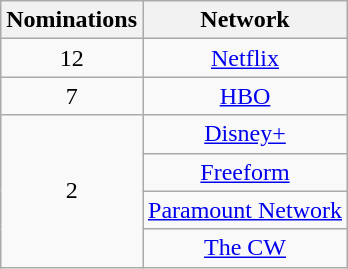<table class="wikitable" style="text-align:center;">
<tr>
<th scope="col" width="55">Nominations</th>
<th scope="col" align="center">Network</th>
</tr>
<tr>
<td>12</td>
<td><a href='#'>Netflix</a></td>
</tr>
<tr>
<td>7</td>
<td><a href='#'>HBO</a></td>
</tr>
<tr>
<td rowspan=4 style="text-align:center">2</td>
<td><a href='#'>Disney+</a></td>
</tr>
<tr>
<td><a href='#'>Freeform</a></td>
</tr>
<tr>
<td><a href='#'>Paramount Network</a></td>
</tr>
<tr>
<td><a href='#'>The CW</a></td>
</tr>
</table>
